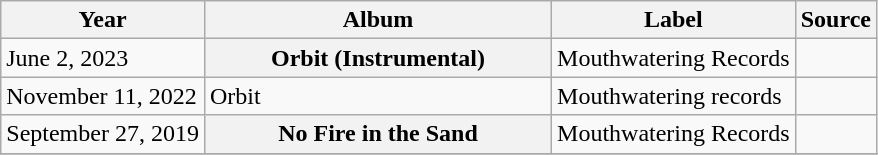<table class="wikitable plainrowheaders">
<tr>
<th>Year</th>
<th style="width:14em;">Album</th>
<th>Label</th>
<th>Source</th>
</tr>
<tr>
<td>June 2, 2023</td>
<th scope="row">Orbit (Instrumental)</th>
<td>Mouthwatering Records</td>
<td></td>
</tr>
<tr>
<td>November 11, 2022</td>
<td>Orbit</td>
<td>Mouthwatering records</td>
<td></td>
</tr>
<tr>
<td>September 27, 2019</td>
<th scope="row">No Fire in the Sand</th>
<td>Mouthwatering Records</td>
<td></td>
</tr>
<tr>
</tr>
</table>
